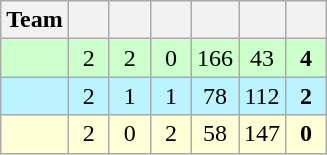<table class="wikitable" style="text-align:center;">
<tr>
<th>Team</th>
<th width=20></th>
<th width=20></th>
<th width=20></th>
<th width=20></th>
<th width=20></th>
<th width=20></th>
</tr>
<tr bgcolor="#ccffcc">
<td align=left></td>
<td>2</td>
<td>2</td>
<td>0</td>
<td>166</td>
<td>43</td>
<td><strong>4</strong></td>
</tr>
<tr bgcolor="#BBF3FF">
<td align=left></td>
<td>2</td>
<td>1</td>
<td>1</td>
<td>78</td>
<td>112</td>
<td><strong>2</strong></td>
</tr>
<tr bgcolor="#FFFFD7">
<td align=left></td>
<td>2</td>
<td>0</td>
<td>2</td>
<td>58</td>
<td>147</td>
<td><strong>0</strong></td>
</tr>
</table>
